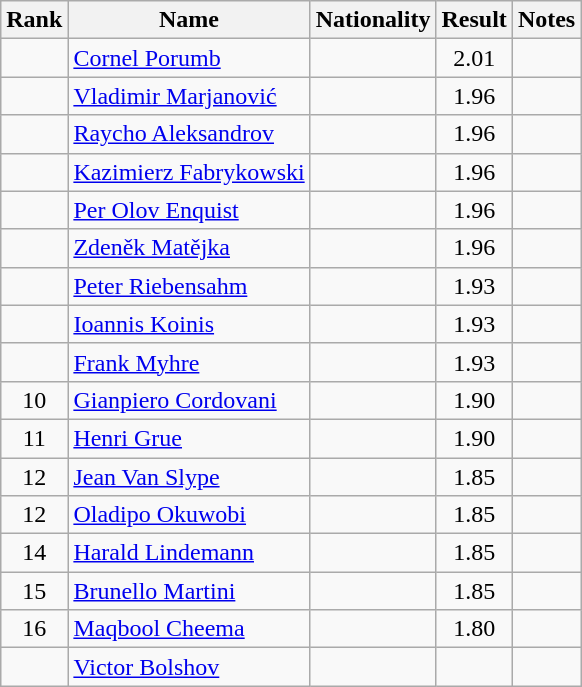<table class="wikitable sortable" style="text-align:center">
<tr>
<th>Rank</th>
<th>Name</th>
<th>Nationality</th>
<th>Result</th>
<th>Notes</th>
</tr>
<tr>
<td></td>
<td align=left><a href='#'>Cornel Porumb</a></td>
<td align=left></td>
<td>2.01</td>
<td></td>
</tr>
<tr>
<td></td>
<td align=left><a href='#'>Vladimir Marjanović</a></td>
<td align=left></td>
<td>1.96</td>
<td></td>
</tr>
<tr>
<td></td>
<td align=left><a href='#'>Raycho Aleksandrov</a></td>
<td align=left></td>
<td>1.96</td>
<td></td>
</tr>
<tr>
<td></td>
<td align=left><a href='#'>Kazimierz Fabrykowski</a></td>
<td align=left></td>
<td>1.96</td>
<td></td>
</tr>
<tr>
<td></td>
<td align=left><a href='#'>Per Olov Enquist</a></td>
<td align=left></td>
<td>1.96</td>
<td></td>
</tr>
<tr>
<td></td>
<td align=left><a href='#'>Zdeněk Matějka</a></td>
<td align=left></td>
<td>1.96</td>
<td></td>
</tr>
<tr>
<td></td>
<td align=left><a href='#'>Peter Riebensahm</a></td>
<td align=left></td>
<td>1.93</td>
<td></td>
</tr>
<tr>
<td></td>
<td align=left><a href='#'>Ioannis Koinis</a></td>
<td align=left></td>
<td>1.93</td>
<td></td>
</tr>
<tr>
<td></td>
<td align=left><a href='#'>Frank Myhre</a></td>
<td align=left></td>
<td>1.93</td>
<td></td>
</tr>
<tr>
<td>10</td>
<td align=left><a href='#'>Gianpiero Cordovani</a></td>
<td align=left></td>
<td>1.90</td>
<td></td>
</tr>
<tr>
<td>11</td>
<td align=left><a href='#'>Henri Grue</a></td>
<td align=left></td>
<td>1.90</td>
<td></td>
</tr>
<tr>
<td>12</td>
<td align=left><a href='#'>Jean Van Slype</a></td>
<td align=left></td>
<td>1.85</td>
<td></td>
</tr>
<tr>
<td>12</td>
<td align=left><a href='#'>Oladipo Okuwobi</a></td>
<td align=left></td>
<td>1.85</td>
<td></td>
</tr>
<tr>
<td>14</td>
<td align=left><a href='#'>Harald Lindemann</a></td>
<td align=left></td>
<td>1.85</td>
<td></td>
</tr>
<tr>
<td>15</td>
<td align=left><a href='#'>Brunello Martini</a></td>
<td align=left></td>
<td>1.85</td>
<td></td>
</tr>
<tr>
<td>16</td>
<td align=left><a href='#'>Maqbool Cheema</a></td>
<td align=left></td>
<td>1.80</td>
<td></td>
</tr>
<tr>
<td></td>
<td align=left><a href='#'>Victor Bolshov</a></td>
<td align=left></td>
<td></td>
<td></td>
</tr>
</table>
